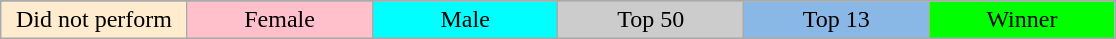<table class="wikitable" style="margin:1em auto; text-align:center;">
<tr>
</tr>
<tr>
<td style="background:#ffebcd; width:15%;">Did not perform</td>
<td style="background:pink; width:15%;">Female</td>
<td style="background:cyan; width:15%;">Male</td>
<td style="background:#ccc; width:15%;">Top 50</td>
<td style="background:#8ab8e6; width:15%;">Top 13</td>
<td style="background:lime; width:15%;">Winner</td>
</tr>
</table>
